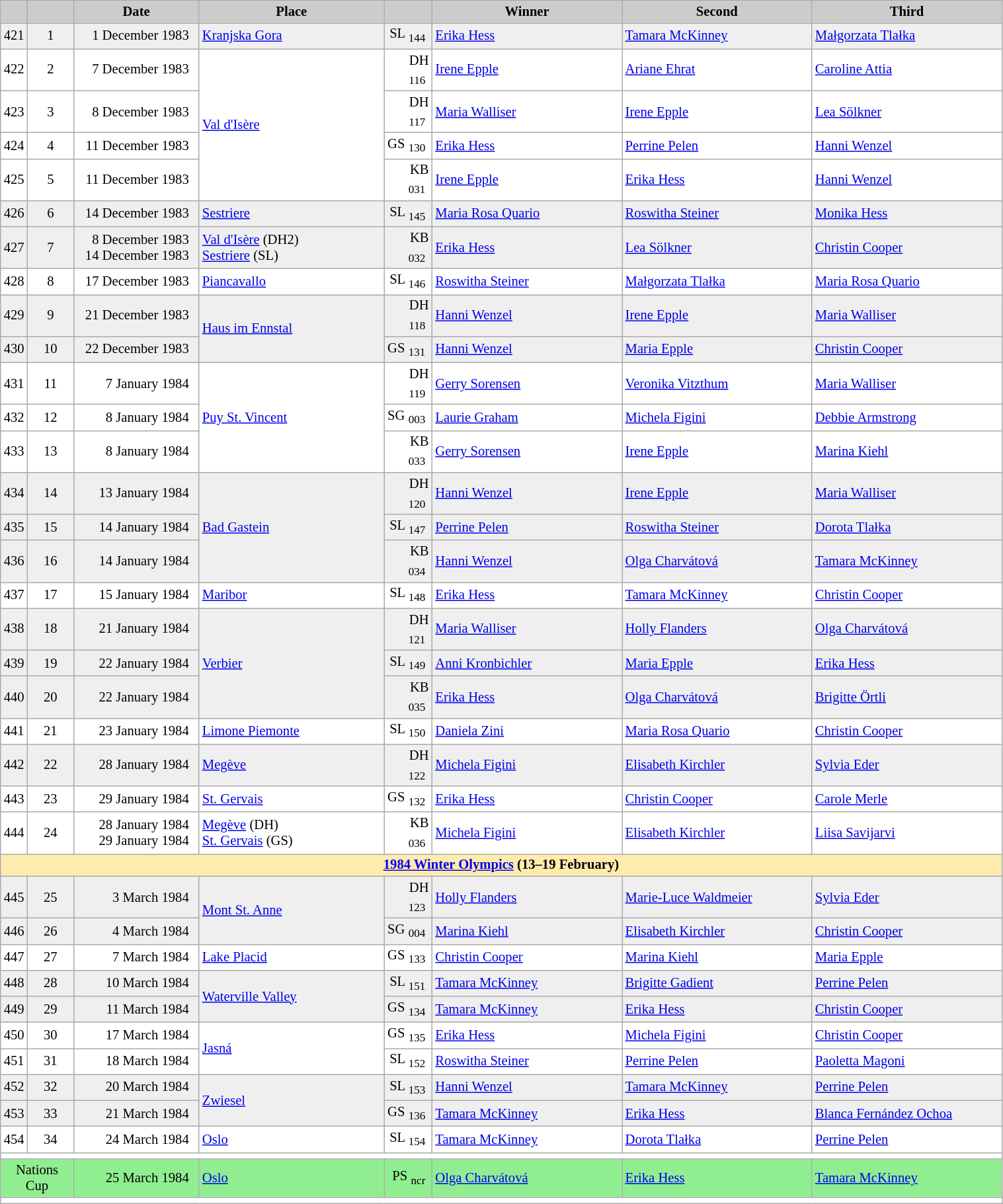<table class="wikitable plainrowheaders" style="background:#fff; font-size:86%; line-height:16px; border:grey solid 1px; border-collapse:collapse;">
<tr style="background:#ccc; text-align:center;">
<td align="center" width="13"></td>
<td align="center" width="40"></td>
<td align="center" width="120"><strong>Date</strong></td>
<td align="center" width="180"><strong>Place</strong></td>
<td align="center" width="42"></td>
<td align="center" width="185"><strong>Winner</strong></td>
<td align="center" width="185"><strong>Second</strong></td>
<td align="center" width="185"><strong>Third</strong></td>
</tr>
<tr bgcolor="#EFEFEF">
<td align=center>421</td>
<td align=center>1</td>
<td align=right>1 December 1983  </td>
<td> <a href='#'>Kranjska Gora</a></td>
<td align=right>SL <sub>144</sub> </td>
<td> <a href='#'>Erika Hess</a></td>
<td> <a href='#'>Tamara McKinney</a></td>
<td> <a href='#'>Małgorzata Tlałka</a></td>
</tr>
<tr>
<td align=center>422</td>
<td align=center>2</td>
<td align=right>7 December 1983  </td>
<td rowspan=4> <a href='#'>Val d'Isère</a></td>
<td align=right>DH <sub>116</sub> </td>
<td> <a href='#'>Irene Epple</a></td>
<td> <a href='#'>Ariane Ehrat</a></td>
<td> <a href='#'>Caroline Attia</a></td>
</tr>
<tr>
<td align=center>423</td>
<td align=center>3</td>
<td align=right>8 December 1983  </td>
<td align=right>DH <sub>117</sub> </td>
<td> <a href='#'>Maria Walliser</a></td>
<td> <a href='#'>Irene Epple</a></td>
<td> <a href='#'>Lea Sölkner</a></td>
</tr>
<tr>
<td align=center>424</td>
<td align=center>4</td>
<td align=right>11 December 1983  </td>
<td align=right>GS <sub>130</sub> </td>
<td> <a href='#'>Erika Hess</a></td>
<td> <a href='#'>Perrine Pelen</a></td>
<td> <a href='#'>Hanni Wenzel</a></td>
</tr>
<tr>
<td align=center>425</td>
<td align=center>5</td>
<td align=right>11 December 1983  </td>
<td align=right>KB <sub>031</sub> </td>
<td> <a href='#'>Irene Epple</a></td>
<td> <a href='#'>Erika Hess</a></td>
<td> <a href='#'>Hanni Wenzel</a></td>
</tr>
<tr bgcolor="#EFEFEF">
<td align=center>426</td>
<td align=center>6</td>
<td align=right>14 December 1983  </td>
<td> <a href='#'>Sestriere</a></td>
<td align=right>SL <sub>145</sub> </td>
<td> <a href='#'>Maria Rosa Quario</a></td>
<td> <a href='#'>Roswitha Steiner</a></td>
<td> <a href='#'>Monika Hess</a></td>
</tr>
<tr bgcolor="#EFEFEF">
<td align=center>427</td>
<td align=center>7</td>
<td align=right>8 December 1983  <br>14 December 1983  </td>
<td> <a href='#'>Val d'Isère</a> (DH2)<br> <a href='#'>Sestriere</a> (SL)</td>
<td align=right>KB <sub>032</sub> </td>
<td> <a href='#'>Erika Hess</a></td>
<td> <a href='#'>Lea Sölkner</a></td>
<td> <a href='#'>Christin Cooper</a></td>
</tr>
<tr>
<td align=center>428</td>
<td align=center>8</td>
<td align=right>17 December 1983  </td>
<td> <a href='#'>Piancavallo</a></td>
<td align=right>SL <sub>146</sub> </td>
<td> <a href='#'>Roswitha Steiner</a></td>
<td> <a href='#'>Małgorzata Tlałka</a></td>
<td> <a href='#'>Maria Rosa Quario</a></td>
</tr>
<tr bgcolor="#EFEFEF">
<td align=center>429</td>
<td align=center>9</td>
<td align=right>21 December 1983  </td>
<td rowspan=2> <a href='#'>Haus im Ennstal</a></td>
<td align=right>DH <sub>118</sub> </td>
<td> <a href='#'>Hanni Wenzel</a></td>
<td> <a href='#'>Irene Epple</a></td>
<td> <a href='#'>Maria Walliser</a></td>
</tr>
<tr bgcolor="#EFEFEF">
<td align=center>430</td>
<td align=center>10</td>
<td align=right>22 December 1983  </td>
<td align=right>GS <sub>131</sub> </td>
<td> <a href='#'>Hanni Wenzel</a></td>
<td> <a href='#'>Maria Epple</a></td>
<td> <a href='#'>Christin Cooper</a></td>
</tr>
<tr>
<td align=center>431</td>
<td align=center>11</td>
<td align=right>7 January 1984  </td>
<td rowspan=3> <a href='#'>Puy St. Vincent</a></td>
<td align=right>DH <sub>119</sub> </td>
<td> <a href='#'>Gerry Sorensen</a></td>
<td> <a href='#'>Veronika Vitzthum</a></td>
<td> <a href='#'>Maria Walliser</a></td>
</tr>
<tr>
<td align=center>432</td>
<td align=center>12</td>
<td align=right>8 January 1984  </td>
<td align=right>SG <sub>003</sub> </td>
<td> <a href='#'>Laurie Graham</a></td>
<td> <a href='#'>Michela Figini</a></td>
<td> <a href='#'>Debbie Armstrong</a></td>
</tr>
<tr>
<td align=center>433</td>
<td align=center>13</td>
<td align=right>8 January 1984  </td>
<td align=right>KB <sub>033</sub> </td>
<td> <a href='#'>Gerry Sorensen</a></td>
<td> <a href='#'>Irene Epple</a></td>
<td> <a href='#'>Marina Kiehl</a></td>
</tr>
<tr bgcolor="#EFEFEF">
<td align=center>434</td>
<td align=center>14</td>
<td align=right>13 January 1984  </td>
<td rowspan=3> <a href='#'>Bad Gastein</a></td>
<td align=right>DH <sub>120</sub> </td>
<td> <a href='#'>Hanni Wenzel</a></td>
<td> <a href='#'>Irene Epple</a></td>
<td> <a href='#'>Maria Walliser</a></td>
</tr>
<tr bgcolor="#EFEFEF">
<td align=center>435</td>
<td align=center>15</td>
<td align=right>14 January 1984  </td>
<td align=right>SL <sub>147</sub> </td>
<td> <a href='#'>Perrine Pelen</a></td>
<td> <a href='#'>Roswitha Steiner</a></td>
<td> <a href='#'>Dorota Tlałka</a></td>
</tr>
<tr bgcolor="#EFEFEF">
<td align=center>436</td>
<td align=center>16</td>
<td align=right>14 January 1984  </td>
<td align=right>KB <sub>034</sub> </td>
<td> <a href='#'>Hanni Wenzel</a></td>
<td> <a href='#'>Olga Charvátová</a></td>
<td> <a href='#'>Tamara McKinney</a></td>
</tr>
<tr>
<td align=center>437</td>
<td align=center>17</td>
<td align=right>15 January 1984  </td>
<td> <a href='#'>Maribor</a></td>
<td align=right>SL <sub>148</sub> </td>
<td> <a href='#'>Erika Hess</a></td>
<td> <a href='#'>Tamara McKinney</a></td>
<td> <a href='#'>Christin Cooper</a></td>
</tr>
<tr bgcolor="#EFEFEF">
<td align=center>438</td>
<td align=center>18</td>
<td align=right>21 January 1984  </td>
<td rowspan=3> <a href='#'>Verbier</a></td>
<td align=right>DH <sub>121</sub> </td>
<td> <a href='#'>Maria Walliser</a></td>
<td> <a href='#'>Holly Flanders</a></td>
<td> <a href='#'>Olga Charvátová</a></td>
</tr>
<tr bgcolor="#EFEFEF">
<td align=center>439</td>
<td align=center>19</td>
<td align=right>22 January 1984  </td>
<td align=right>SL <sub>149</sub> </td>
<td> <a href='#'>Anni Kronbichler</a></td>
<td> <a href='#'>Maria Epple</a></td>
<td> <a href='#'>Erika Hess</a></td>
</tr>
<tr bgcolor="#EFEFEF">
<td align=center>440</td>
<td align=center>20</td>
<td align=right>22 January 1984  </td>
<td align=right>KB <sub>035</sub> </td>
<td> <a href='#'>Erika Hess</a></td>
<td> <a href='#'>Olga Charvátová</a></td>
<td> <a href='#'>Brigitte Örtli</a></td>
</tr>
<tr>
<td align=center>441</td>
<td align=center>21</td>
<td align=right>23 January 1984  </td>
<td> <a href='#'>Limone Piemonte</a></td>
<td align=right>SL <sub>150</sub> </td>
<td> <a href='#'>Daniela Zini</a></td>
<td> <a href='#'>Maria Rosa Quario</a></td>
<td> <a href='#'>Christin Cooper</a></td>
</tr>
<tr bgcolor="#EFEFEF">
<td align=center>442</td>
<td align=center>22</td>
<td align=right>28 January 1984  </td>
<td> <a href='#'>Megève</a></td>
<td align=right>DH <sub>122</sub> </td>
<td> <a href='#'>Michela Figini</a></td>
<td> <a href='#'>Elisabeth Kirchler</a></td>
<td> <a href='#'>Sylvia Eder</a></td>
</tr>
<tr>
<td align=center>443</td>
<td align=center>23</td>
<td align=right>29 January 1984  </td>
<td> <a href='#'>St. Gervais</a></td>
<td align=right>GS <sub>132</sub> </td>
<td> <a href='#'>Erika Hess</a></td>
<td> <a href='#'>Christin Cooper</a></td>
<td> <a href='#'>Carole Merle</a></td>
</tr>
<tr>
<td align=center>444</td>
<td align=center>24</td>
<td align=right>28 January 1984  <br>29 January 1984  </td>
<td> <a href='#'>Megève</a> (DH)<br> <a href='#'>St. Gervais</a> (GS)</td>
<td align=right>KB <sub>036</sub> </td>
<td> <a href='#'>Michela Figini</a></td>
<td> <a href='#'>Elisabeth Kirchler</a></td>
<td> <a href='#'>Liisa Savijarvi</a></td>
</tr>
<tr style="background:#FFEBAD">
<td colspan="8" style="text-align:center;"><strong><a href='#'>1984 Winter Olympics</a> (13–19 February)</strong></td>
</tr>
<tr bgcolor="#EFEFEF">
<td align=center>445</td>
<td align=center>25</td>
<td align=right>3 March 1984  </td>
<td rowspan=2> <a href='#'>Mont St. Anne</a></td>
<td align=right>DH <sub>123</sub> </td>
<td> <a href='#'>Holly Flanders</a></td>
<td> <a href='#'>Marie-Luce Waldmeier</a></td>
<td> <a href='#'>Sylvia Eder</a></td>
</tr>
<tr bgcolor="#EFEFEF">
<td align=center>446</td>
<td align=center>26</td>
<td align=right>4 March 1984  </td>
<td align=right>SG <sub>004</sub> </td>
<td> <a href='#'>Marina Kiehl</a></td>
<td> <a href='#'>Elisabeth Kirchler</a></td>
<td> <a href='#'>Christin Cooper</a></td>
</tr>
<tr>
<td align=center>447</td>
<td align=center>27</td>
<td align=right>7 March 1984  </td>
<td> <a href='#'>Lake Placid</a></td>
<td align=right>GS <sub>133</sub> </td>
<td> <a href='#'>Christin Cooper</a></td>
<td> <a href='#'>Marina Kiehl</a></td>
<td> <a href='#'>Maria Epple</a></td>
</tr>
<tr bgcolor="#EFEFEF">
<td align=center>448</td>
<td align=center>28</td>
<td align=right>10 March 1984  </td>
<td rowspan=2> <a href='#'>Waterville Valley</a></td>
<td align=right>SL <sub>151</sub> </td>
<td> <a href='#'>Tamara McKinney</a></td>
<td> <a href='#'>Brigitte Gadient</a></td>
<td> <a href='#'>Perrine Pelen</a></td>
</tr>
<tr bgcolor="#EFEFEF">
<td align=center>449</td>
<td align=center>29</td>
<td align=right>11 March 1984  </td>
<td align=right>GS <sub>134</sub> </td>
<td> <a href='#'>Tamara McKinney</a></td>
<td> <a href='#'>Erika Hess</a></td>
<td> <a href='#'>Christin Cooper</a></td>
</tr>
<tr>
<td align=center>450</td>
<td align=center>30</td>
<td align=right>17 March 1984  </td>
<td rowspan=2> <a href='#'>Jasná</a></td>
<td align=right>GS <sub>135</sub> </td>
<td> <a href='#'>Erika Hess</a></td>
<td> <a href='#'>Michela Figini</a></td>
<td> <a href='#'>Christin Cooper</a></td>
</tr>
<tr>
<td align=center>451</td>
<td align=center>31</td>
<td align=right>18 March 1984  </td>
<td align=right>SL <sub>152</sub> </td>
<td> <a href='#'>Roswitha Steiner</a></td>
<td> <a href='#'>Perrine Pelen</a></td>
<td> <a href='#'>Paoletta Magoni</a></td>
</tr>
<tr bgcolor="#EFEFEF">
<td align=center>452</td>
<td align=center>32</td>
<td align=right>20 March 1984  </td>
<td rowspan=2> <a href='#'>Zwiesel</a></td>
<td align=right>SL <sub>153</sub> </td>
<td> <a href='#'>Hanni Wenzel</a></td>
<td> <a href='#'>Tamara McKinney</a></td>
<td> <a href='#'>Perrine Pelen</a></td>
</tr>
<tr bgcolor="#EFEFEF">
<td align=center>453</td>
<td align=center>33</td>
<td align=right>21 March 1984  </td>
<td align=right>GS <sub>136</sub> </td>
<td> <a href='#'>Tamara McKinney</a></td>
<td> <a href='#'>Erika Hess</a></td>
<td> <a href='#'>Blanca Fernández Ochoa</a></td>
</tr>
<tr>
<td align=center>454</td>
<td align=center>34</td>
<td align=right>24 March 1984  </td>
<td> <a href='#'>Oslo</a></td>
<td align=right>SL <sub>154</sub> </td>
<td> <a href='#'>Tamara McKinney</a></td>
<td> <a href='#'>Dorota Tlałka</a></td>
<td> <a href='#'>Perrine Pelen</a></td>
</tr>
<tr>
<td colspan=8></td>
</tr>
<tr bgcolor=#90EE90>
<td colspan=2 align=center>Nations Cup</td>
<td align=right>25 March 1984  </td>
<td> <a href='#'>Oslo</a></td>
<td align=right>PS <sub>ncr</sub> </td>
<td> <a href='#'>Olga Charvátová</a></td>
<td> <a href='#'>Erika Hess</a></td>
<td> <a href='#'>Tamara McKinney</a></td>
</tr>
<tr>
<td colspan=8></td>
</tr>
</table>
